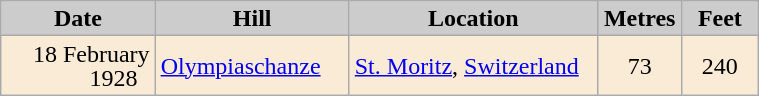<table class="wikitable sortable" style="text-align:left; line-height:16px; width:40%;">
<tr>
<th style="background-color: #ccc;" width="115">Date</th>
<th style="background-color: #ccc;" width="130">Hill</th>
<th style="background-color: #ccc;" width="200">Location</th>
<th style="background-color: #ccc;" width="50">Metres</th>
<th style="background-color: #ccc;" width="50">Feet</th>
</tr>
<tr bgcolor=#FAEBD7>
<td align=right>18 February 1928  </td>
<td><a href='#'>Olympiaschanze</a></td>
<td><a href='#'>St. Moritz</a>, <a href='#'>Switzerland</a></td>
<td align=center>73</td>
<td align=center>240</td>
</tr>
</table>
